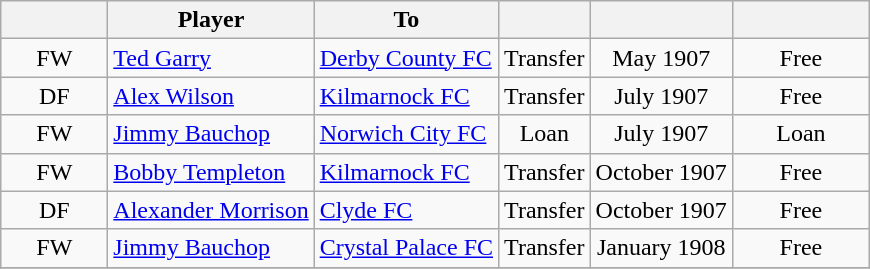<table class="wikitable sortable" style="text-align:center;">
<tr>
<th style="width:64px;"></th>
<th>Player</th>
<th>To</th>
<th></th>
<th></th>
<th style="width:84px;"></th>
</tr>
<tr>
<td>FW</td>
<td align="left"> <a href='#'>Ted Garry</a></td>
<td style="text-align:left"> <a href='#'>Derby County FC</a></td>
<td>Transfer</td>
<td>May 1907</td>
<td>Free</td>
</tr>
<tr>
<td>DF</td>
<td align="left"> <a href='#'>Alex Wilson</a></td>
<td style="text-align:left"> <a href='#'>Kilmarnock FC</a></td>
<td>Transfer</td>
<td>July 1907</td>
<td>Free</td>
</tr>
<tr>
<td>FW</td>
<td align="left"> <a href='#'>Jimmy Bauchop</a></td>
<td style="text-align:left"> <a href='#'>Norwich City FC</a></td>
<td>Loan</td>
<td>July 1907</td>
<td>Loan</td>
</tr>
<tr>
<td>FW</td>
<td align="left"> <a href='#'>Bobby Templeton</a></td>
<td style="text-align:left"> <a href='#'>Kilmarnock FC</a></td>
<td>Transfer</td>
<td>October 1907</td>
<td>Free</td>
</tr>
<tr>
<td>DF</td>
<td align="left"> <a href='#'>Alexander Morrison</a></td>
<td style="text-align:left"> <a href='#'>Clyde FC</a></td>
<td>Transfer</td>
<td>October 1907</td>
<td>Free</td>
</tr>
<tr>
<td>FW</td>
<td align="left"> <a href='#'>Jimmy Bauchop</a></td>
<td style="text-align:left"> <a href='#'>Crystal Palace FC</a></td>
<td>Transfer</td>
<td>January 1908</td>
<td>Free</td>
</tr>
<tr>
</tr>
</table>
